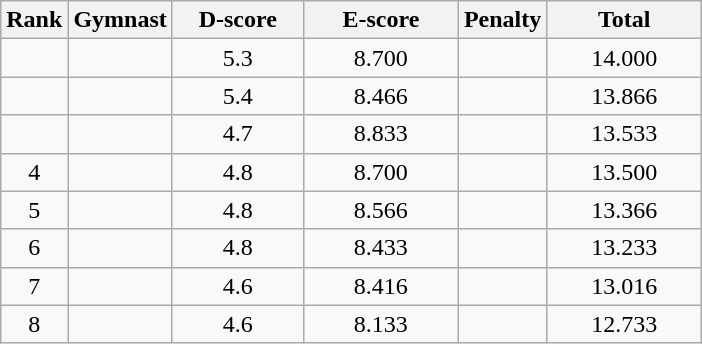<table class="wikitable" style="text-align:center">
<tr>
<th>Rank</th>
<th>Gymnast</th>
<th style="width:5em">D-score</th>
<th style="width:6em">E-score</th>
<th style="width:3em">Penalty</th>
<th style="width:6em">Total</th>
</tr>
<tr>
<td></td>
<td align=left></td>
<td>5.3</td>
<td>8.700</td>
<td></td>
<td>14.000</td>
</tr>
<tr>
<td></td>
<td align=left></td>
<td>5.4</td>
<td>8.466</td>
<td></td>
<td>13.866</td>
</tr>
<tr>
<td></td>
<td align=left></td>
<td>4.7</td>
<td>8.833</td>
<td></td>
<td>13.533</td>
</tr>
<tr>
<td>4</td>
<td align=left></td>
<td>4.8</td>
<td>8.700</td>
<td></td>
<td>13.500</td>
</tr>
<tr>
<td>5</td>
<td align=left></td>
<td>4.8</td>
<td>8.566</td>
<td></td>
<td>13.366</td>
</tr>
<tr>
<td>6</td>
<td align=left></td>
<td>4.8</td>
<td>8.433</td>
<td></td>
<td>13.233</td>
</tr>
<tr>
<td>7</td>
<td align=left></td>
<td>4.6</td>
<td>8.416</td>
<td></td>
<td>13.016</td>
</tr>
<tr>
<td>8</td>
<td align=left></td>
<td>4.6</td>
<td>8.133</td>
<td></td>
<td>12.733</td>
</tr>
</table>
